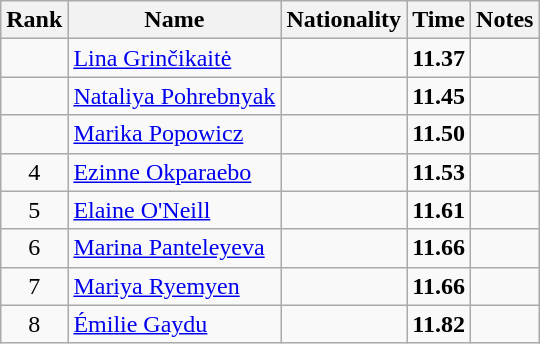<table class="wikitable sortable" style="text-align:center">
<tr>
<th>Rank</th>
<th>Name</th>
<th>Nationality</th>
<th>Time</th>
<th>Notes</th>
</tr>
<tr>
<td></td>
<td align=left><a href='#'>Lina Grinčikaitė</a></td>
<td align=left></td>
<td><strong>11.37</strong></td>
<td></td>
</tr>
<tr>
<td></td>
<td align=left><a href='#'>Nataliya Pohrebnyak</a></td>
<td align=left></td>
<td><strong>11.45</strong></td>
<td></td>
</tr>
<tr>
<td></td>
<td align=left><a href='#'>Marika Popowicz</a></td>
<td align=left></td>
<td><strong>11.50</strong></td>
<td></td>
</tr>
<tr>
<td>4</td>
<td align=left><a href='#'>Ezinne Okparaebo</a></td>
<td align=left></td>
<td><strong>11.53</strong></td>
<td></td>
</tr>
<tr>
<td>5</td>
<td align=left><a href='#'>Elaine O'Neill</a></td>
<td align=left></td>
<td><strong>11.61</strong></td>
<td></td>
</tr>
<tr>
<td>6</td>
<td align=left><a href='#'>Marina Panteleyeva</a></td>
<td align=left></td>
<td><strong>11.66</strong></td>
<td></td>
</tr>
<tr>
<td>7</td>
<td align=left><a href='#'>Mariya Ryemyen</a></td>
<td align=left></td>
<td><strong>11.66</strong></td>
<td></td>
</tr>
<tr>
<td>8</td>
<td align=left><a href='#'>Émilie Gaydu</a></td>
<td align=left></td>
<td><strong>11.82</strong></td>
<td></td>
</tr>
</table>
